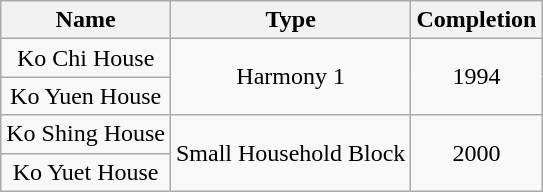<table class="wikitable" style="text-align: center">
<tr>
<th>Name</th>
<th>Type</th>
<th>Completion</th>
</tr>
<tr>
<td>Ko Chi House</td>
<td rowspan="2">Harmony 1</td>
<td rowspan="2">1994</td>
</tr>
<tr>
<td>Ko Yuen House</td>
</tr>
<tr>
<td>Ko Shing House</td>
<td rowspan="2">Small Household Block</td>
<td rowspan="2">2000</td>
</tr>
<tr>
<td>Ko Yuet House</td>
</tr>
</table>
